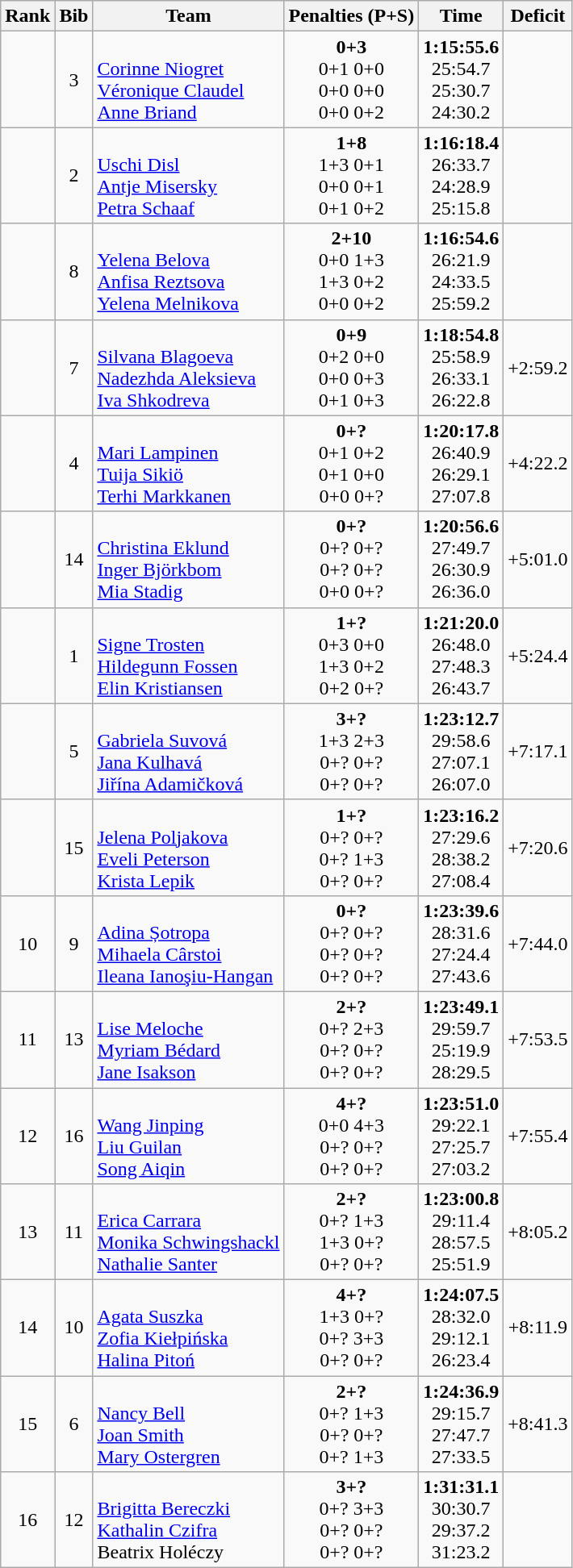<table class="wikitable sortable" style="text-align:center">
<tr>
<th>Rank</th>
<th>Bib</th>
<th>Team</th>
<th>Penalties (P+S)</th>
<th>Time</th>
<th>Deficit</th>
</tr>
<tr>
<td></td>
<td>3</td>
<td align=left><br><a href='#'>Corinne Niogret</a><br><a href='#'>Véronique Claudel</a><br><a href='#'>Anne Briand</a></td>
<td><strong>0+3</strong><br>0+1 0+0<br>0+0 0+0<br>0+0 0+2</td>
<td><strong>1:15:55.6</strong><br>25:54.7<br>25:30.7<br>24:30.2</td>
<td></td>
</tr>
<tr>
<td></td>
<td>2</td>
<td align=left><br><a href='#'>Uschi Disl</a><br><a href='#'>Antje Misersky</a><br><a href='#'>Petra Schaaf</a></td>
<td><strong>1+8</strong><br>1+3 0+1<br>0+0 0+1<br>0+1 0+2</td>
<td><strong>1:16:18.4</strong><br>26:33.7<br>24:28.9<br>25:15.8</td>
<td></td>
</tr>
<tr>
<td></td>
<td>8</td>
<td align=left><br><a href='#'>Yelena Belova</a><br><a href='#'>Anfisa Reztsova</a><br><a href='#'>Yelena Melnikova</a></td>
<td><strong>2+10</strong><br>0+0 1+3<br>1+3 0+2<br>0+0 0+2</td>
<td><strong>1:16:54.6</strong><br>26:21.9<br>24:33.5<br>25:59.2</td>
<td></td>
</tr>
<tr>
<td></td>
<td>7</td>
<td align=left><br><a href='#'>Silvana Blagoeva</a><br><a href='#'>Nadezhda Aleksieva</a><br><a href='#'>Iva Shkodreva</a></td>
<td><strong>0+9</strong><br>0+2 0+0<br>0+0 0+3<br>0+1 0+3</td>
<td><strong>1:18:54.8</strong><br>25:58.9<br>26:33.1<br>26:22.8</td>
<td>+2:59.2</td>
</tr>
<tr>
<td></td>
<td>4</td>
<td align=left><br><a href='#'>Mari Lampinen</a><br><a href='#'>Tuija Sikiö</a><br><a href='#'>Terhi Markkanen</a></td>
<td><strong>0+?</strong><br>0+1 0+2<br>0+1 0+0<br>0+0 0+?</td>
<td><strong>1:20:17.8</strong><br>26:40.9<br>26:29.1<br>27:07.8</td>
<td>+4:22.2</td>
</tr>
<tr>
<td></td>
<td>14</td>
<td align=left><br><a href='#'>Christina Eklund</a><br><a href='#'>Inger Björkbom</a><br><a href='#'>Mia Stadig</a></td>
<td><strong>0+?</strong><br>0+? 0+?<br>0+? 0+?<br>0+0 0+?</td>
<td><strong>1:20:56.6</strong><br>27:49.7<br>26:30.9<br>26:36.0</td>
<td>+5:01.0</td>
</tr>
<tr>
<td></td>
<td>1</td>
<td align=left><br><a href='#'>Signe Trosten</a><br><a href='#'>Hildegunn Fossen</a><br><a href='#'>Elin Kristiansen</a></td>
<td><strong>1+?</strong><br>0+3 0+0<br>1+3 0+2<br>0+2 0+?</td>
<td><strong>1:21:20.0</strong><br>26:48.0<br>27:48.3<br>26:43.7</td>
<td>+5:24.4</td>
</tr>
<tr>
<td></td>
<td>5</td>
<td align=left><br><a href='#'>Gabriela Suvová</a><br><a href='#'>Jana Kulhavá</a><br><a href='#'>Jiřína Adamičková</a></td>
<td><strong>3+?</strong><br>1+3 2+3<br>0+? 0+?<br>0+? 0+?</td>
<td><strong>1:23:12.7</strong><br>29:58.6<br>27:07.1<br>26:07.0</td>
<td>+7:17.1</td>
</tr>
<tr>
<td></td>
<td>15</td>
<td align=left><br><a href='#'>Jelena Poljakova</a><br><a href='#'>Eveli Peterson</a><br><a href='#'>Krista Lepik</a></td>
<td><strong>1+?</strong><br>0+? 0+?<br>0+? 1+3<br>0+? 0+?</td>
<td><strong>1:23:16.2</strong><br>27:29.6<br>28:38.2<br>27:08.4</td>
<td>+7:20.6</td>
</tr>
<tr>
<td>10</td>
<td>9</td>
<td align=left><br><a href='#'>Adina Șotropa</a><br><a href='#'>Mihaela Cârstoi</a><br><a href='#'>Ileana Ianoşiu-Hangan</a></td>
<td><strong>0+?</strong><br>0+? 0+?<br>0+? 0+?<br>0+? 0+?</td>
<td><strong>1:23:39.6</strong><br>28:31.6<br>27:24.4<br>27:43.6</td>
<td>+7:44.0</td>
</tr>
<tr>
<td>11</td>
<td>13</td>
<td align=left><br><a href='#'>Lise Meloche</a><br><a href='#'>Myriam Bédard</a><br><a href='#'>Jane Isakson</a></td>
<td><strong>2+?</strong><br>0+? 2+3<br>0+? 0+?<br>0+? 0+?</td>
<td><strong>1:23:49.1</strong><br>29:59.7<br>25:19.9<br>28:29.5</td>
<td>+7:53.5</td>
</tr>
<tr>
<td>12</td>
<td>16</td>
<td align=left><br><a href='#'>Wang Jinping</a><br><a href='#'>Liu Guilan</a><br><a href='#'>Song Aiqin</a></td>
<td><strong>4+?</strong><br>0+0 4+3<br>0+? 0+?<br>0+? 0+?</td>
<td><strong>1:23:51.0</strong><br>29:22.1<br>27:25.7<br>27:03.2</td>
<td>+7:55.4</td>
</tr>
<tr>
<td>13</td>
<td>11</td>
<td align=left><br><a href='#'>Erica Carrara</a><br><a href='#'>Monika Schwingshackl</a><br><a href='#'>Nathalie Santer</a></td>
<td><strong>2+?</strong><br>0+? 1+3<br>1+3 0+?<br>0+? 0+?</td>
<td><strong>1:23:00.8</strong><br>29:11.4<br>28:57.5<br>25:51.9</td>
<td>+8:05.2</td>
</tr>
<tr>
<td>14</td>
<td>10</td>
<td align=left><br><a href='#'>Agata Suszka</a><br><a href='#'>Zofia Kiełpińska</a><br><a href='#'>Halina Pitoń</a></td>
<td><strong>4+?</strong><br>1+3 0+?<br>0+? 3+3<br>0+? 0+?</td>
<td><strong>1:24:07.5</strong><br>28:32.0<br>29:12.1<br>26:23.4</td>
<td>+8:11.9</td>
</tr>
<tr>
<td>15</td>
<td>6</td>
<td align=left><br><a href='#'>Nancy Bell</a><br><a href='#'>Joan Smith</a><br><a href='#'>Mary Ostergren</a></td>
<td><strong>2+?</strong><br>0+? 1+3<br>0+? 0+?<br>0+? 1+3</td>
<td><strong>1:24:36.9</strong><br>29:15.7<br>27:47.7<br>27:33.5</td>
<td>+8:41.3</td>
</tr>
<tr>
<td>16</td>
<td>12</td>
<td align=left><br><a href='#'>Brigitta Bereczki</a><br><a href='#'>Kathalin Czifra</a><br>Beatrix Holéczy</td>
<td><strong>3+?</strong><br>0+? 3+3<br>0+? 0+?<br>0+? 0+?</td>
<td><strong>1:31:31.1</strong><br>30:30.7<br>29:37.2<br>31:23.2</td>
<td></td>
</tr>
</table>
